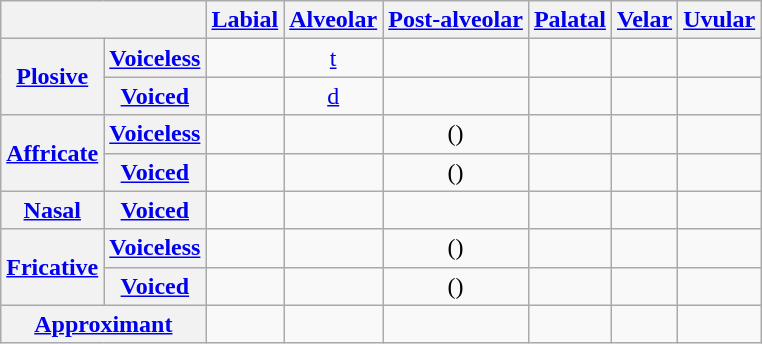<table class="wikitable" style="text-align:center">
<tr>
<th colspan="2"></th>
<th><a href='#'>Labial</a></th>
<th><a href='#'>Alveolar</a></th>
<th><a href='#'>Post-alveolar</a></th>
<th><a href='#'>Palatal</a></th>
<th><a href='#'>Velar</a></th>
<th><a href='#'>Uvular</a></th>
</tr>
<tr>
<th rowspan="2"><a href='#'>Plosive</a></th>
<th><a href='#'>Voiceless</a></th>
<td></td>
<td><a href='#'>t</a></td>
<td></td>
<td></td>
<td></td>
<td></td>
</tr>
<tr>
<th><a href='#'>Voiced</a></th>
<td></td>
<td><a href='#'>d</a></td>
<td></td>
<td></td>
<td></td>
<td></td>
</tr>
<tr>
<th rowspan="2"><a href='#'>Affricate</a></th>
<th><a href='#'>Voiceless</a></th>
<td></td>
<td></td>
<td>()</td>
<td></td>
<td></td>
<td></td>
</tr>
<tr>
<th><a href='#'>Voiced</a></th>
<td></td>
<td></td>
<td>()</td>
<td></td>
<td></td>
<td></td>
</tr>
<tr>
<th><a href='#'>Nasal</a></th>
<th><a href='#'>Voiced</a></th>
<td></td>
<td></td>
<td></td>
<td></td>
<td></td>
<td></td>
</tr>
<tr>
<th rowspan="2"><a href='#'>Fricative</a></th>
<th><a href='#'>Voiceless</a></th>
<td></td>
<td></td>
<td>()</td>
<td></td>
<td></td>
<td></td>
</tr>
<tr>
<th><a href='#'>Voiced</a></th>
<td></td>
<td></td>
<td>()</td>
<td></td>
<td></td>
<td></td>
</tr>
<tr>
<th colspan="2"><a href='#'>Approximant</a></th>
<td></td>
<td></td>
<td></td>
<td></td>
<td></td>
<td></td>
</tr>
</table>
